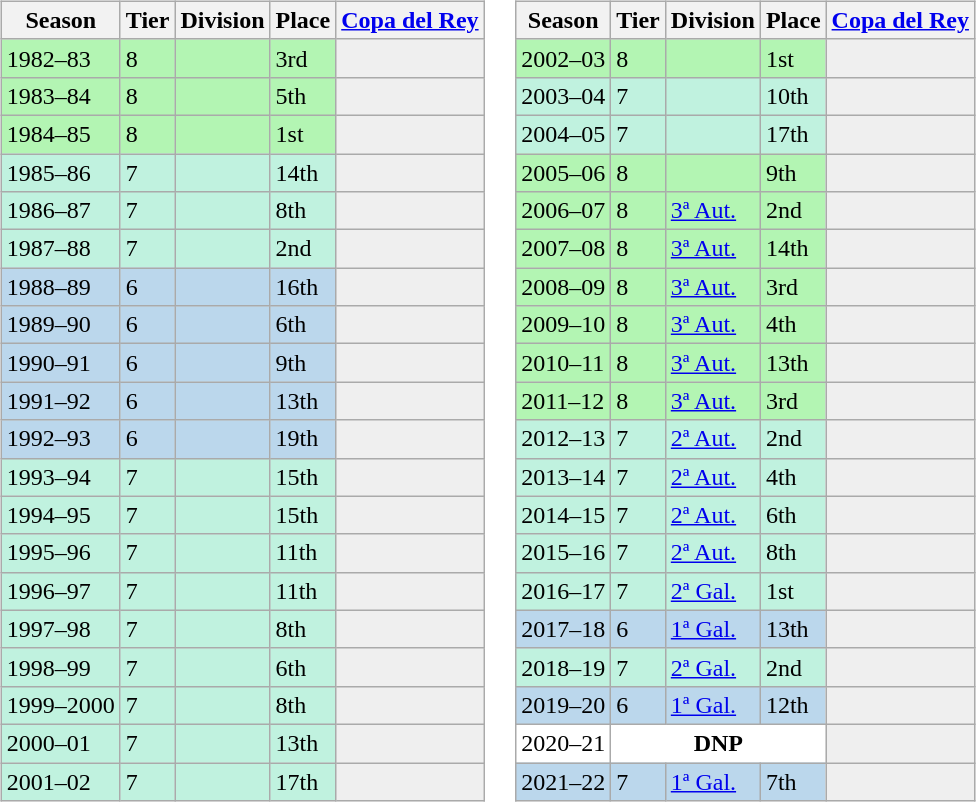<table>
<tr>
<td valign="top" width=0%><br><table class="wikitable">
<tr style="background:#f0f6fa;">
<th>Season</th>
<th>Tier</th>
<th>Division</th>
<th>Place</th>
<th><a href='#'>Copa del Rey</a></th>
</tr>
<tr>
<td style="background:#B3F5B3;">1982–83</td>
<td style="background:#B3F5B3;">8</td>
<td style="background:#B3F5B3;"></td>
<td style="background:#B3F5B3;">3rd</td>
<th style="background:#efefef;"></th>
</tr>
<tr>
<td style="background:#B3F5B3;">1983–84</td>
<td style="background:#B3F5B3;">8</td>
<td style="background:#B3F5B3;"></td>
<td style="background:#B3F5B3;">5th</td>
<th style="background:#efefef;"></th>
</tr>
<tr>
<td style="background:#B3F5B3;">1984–85</td>
<td style="background:#B3F5B3;">8</td>
<td style="background:#B3F5B3;"></td>
<td style="background:#B3F5B3;">1st</td>
<th style="background:#efefef;"></th>
</tr>
<tr>
<td style="background:#C0F2DF;">1985–86</td>
<td style="background:#C0F2DF;">7</td>
<td style="background:#C0F2DF;"></td>
<td style="background:#C0F2DF;">14th</td>
<th style="background:#efefef;"></th>
</tr>
<tr>
<td style="background:#C0F2DF;">1986–87</td>
<td style="background:#C0F2DF;">7</td>
<td style="background:#C0F2DF;"></td>
<td style="background:#C0F2DF;">8th</td>
<th style="background:#efefef;"></th>
</tr>
<tr>
<td style="background:#C0F2DF;">1987–88</td>
<td style="background:#C0F2DF;">7</td>
<td style="background:#C0F2DF;"></td>
<td style="background:#C0F2DF;">2nd</td>
<th style="background:#efefef;"></th>
</tr>
<tr>
<td style="background:#BBD7EC;">1988–89</td>
<td style="background:#BBD7EC;">6</td>
<td style="background:#BBD7EC;"></td>
<td style="background:#BBD7EC;">16th</td>
<th style="background:#efefef;"></th>
</tr>
<tr>
<td style="background:#BBD7EC;">1989–90</td>
<td style="background:#BBD7EC;">6</td>
<td style="background:#BBD7EC;"></td>
<td style="background:#BBD7EC;">6th</td>
<th style="background:#efefef;"></th>
</tr>
<tr>
<td style="background:#BBD7EC;">1990–91</td>
<td style="background:#BBD7EC;">6</td>
<td style="background:#BBD7EC;"></td>
<td style="background:#BBD7EC;">9th</td>
<th style="background:#efefef;"></th>
</tr>
<tr>
<td style="background:#BBD7EC;">1991–92</td>
<td style="background:#BBD7EC;">6</td>
<td style="background:#BBD7EC;"></td>
<td style="background:#BBD7EC;">13th</td>
<th style="background:#efefef;"></th>
</tr>
<tr>
<td style="background:#BBD7EC;">1992–93</td>
<td style="background:#BBD7EC;">6</td>
<td style="background:#BBD7EC;"></td>
<td style="background:#BBD7EC;">19th</td>
<th style="background:#efefef;"></th>
</tr>
<tr>
<td style="background:#C0F2DF;">1993–94</td>
<td style="background:#C0F2DF;">7</td>
<td style="background:#C0F2DF;"></td>
<td style="background:#C0F2DF;">15th</td>
<th style="background:#efefef;"></th>
</tr>
<tr>
<td style="background:#C0F2DF;">1994–95</td>
<td style="background:#C0F2DF;">7</td>
<td style="background:#C0F2DF;"></td>
<td style="background:#C0F2DF;">15th</td>
<th style="background:#efefef;"></th>
</tr>
<tr>
<td style="background:#C0F2DF;">1995–96</td>
<td style="background:#C0F2DF;">7</td>
<td style="background:#C0F2DF;"></td>
<td style="background:#C0F2DF;">11th</td>
<th style="background:#efefef;"></th>
</tr>
<tr>
<td style="background:#C0F2DF;">1996–97</td>
<td style="background:#C0F2DF;">7</td>
<td style="background:#C0F2DF;"></td>
<td style="background:#C0F2DF;">11th</td>
<th style="background:#efefef;"></th>
</tr>
<tr>
<td style="background:#C0F2DF;">1997–98</td>
<td style="background:#C0F2DF;">7</td>
<td style="background:#C0F2DF;"></td>
<td style="background:#C0F2DF;">8th</td>
<th style="background:#efefef;"></th>
</tr>
<tr>
<td style="background:#C0F2DF;">1998–99</td>
<td style="background:#C0F2DF;">7</td>
<td style="background:#C0F2DF;"></td>
<td style="background:#C0F2DF;">6th</td>
<th style="background:#efefef;"></th>
</tr>
<tr>
<td style="background:#C0F2DF;">1999–2000</td>
<td style="background:#C0F2DF;">7</td>
<td style="background:#C0F2DF;"></td>
<td style="background:#C0F2DF;">8th</td>
<th style="background:#efefef;"></th>
</tr>
<tr>
<td style="background:#C0F2DF;">2000–01</td>
<td style="background:#C0F2DF;">7</td>
<td style="background:#C0F2DF;"></td>
<td style="background:#C0F2DF;">13th</td>
<th style="background:#efefef;"></th>
</tr>
<tr>
<td style="background:#C0F2DF;">2001–02</td>
<td style="background:#C0F2DF;">7</td>
<td style="background:#C0F2DF;"></td>
<td style="background:#C0F2DF;">17th</td>
<th style="background:#efefef;"></th>
</tr>
</table>
</td>
<td valign="top" width=0%><br><table class="wikitable">
<tr style="background:#f0f6fa;">
<th>Season</th>
<th>Tier</th>
<th>Division</th>
<th>Place</th>
<th><a href='#'>Copa del Rey</a></th>
</tr>
<tr>
<td style="background:#B3F5B3;">2002–03</td>
<td style="background:#B3F5B3;">8</td>
<td style="background:#B3F5B3;"></td>
<td style="background:#B3F5B3;">1st</td>
<th style="background:#efefef;"></th>
</tr>
<tr>
<td style="background:#C0F2DF;">2003–04</td>
<td style="background:#C0F2DF;">7</td>
<td style="background:#C0F2DF;"></td>
<td style="background:#C0F2DF;">10th</td>
<th style="background:#efefef;"></th>
</tr>
<tr>
<td style="background:#C0F2DF;">2004–05</td>
<td style="background:#C0F2DF;">7</td>
<td style="background:#C0F2DF;"></td>
<td style="background:#C0F2DF;">17th</td>
<th style="background:#efefef;"></th>
</tr>
<tr>
<td style="background:#B3F5B3;">2005–06</td>
<td style="background:#B3F5B3;">8</td>
<td style="background:#B3F5B3;"></td>
<td style="background:#B3F5B3;">9th</td>
<th style="background:#efefef;"></th>
</tr>
<tr>
<td style="background:#B3F5B3;">2006–07</td>
<td style="background:#B3F5B3;">8</td>
<td style="background:#B3F5B3;"><a href='#'>3ª Aut.</a></td>
<td style="background:#B3F5B3;">2nd</td>
<th style="background:#efefef;"></th>
</tr>
<tr>
<td style="background:#B3F5B3;">2007–08</td>
<td style="background:#B3F5B3;">8</td>
<td style="background:#B3F5B3;"><a href='#'>3ª Aut.</a></td>
<td style="background:#B3F5B3;">14th</td>
<th style="background:#efefef;"></th>
</tr>
<tr>
<td style="background:#B3F5B3;">2008–09</td>
<td style="background:#B3F5B3;">8</td>
<td style="background:#B3F5B3;"><a href='#'>3ª Aut.</a></td>
<td style="background:#B3F5B3;">3rd</td>
<th style="background:#efefef;"></th>
</tr>
<tr>
<td style="background:#B3F5B3;">2009–10</td>
<td style="background:#B3F5B3;">8</td>
<td style="background:#B3F5B3;"><a href='#'>3ª Aut.</a></td>
<td style="background:#B3F5B3;">4th</td>
<th style="background:#efefef;"></th>
</tr>
<tr>
<td style="background:#B3F5B3;">2010–11</td>
<td style="background:#B3F5B3;">8</td>
<td style="background:#B3F5B3;"><a href='#'>3ª Aut.</a></td>
<td style="background:#B3F5B3;">13th</td>
<th style="background:#efefef;"></th>
</tr>
<tr>
<td style="background:#B3F5B3;">2011–12</td>
<td style="background:#B3F5B3;">8</td>
<td style="background:#B3F5B3;"><a href='#'>3ª Aut.</a></td>
<td style="background:#B3F5B3;">3rd</td>
<th style="background:#efefef;"></th>
</tr>
<tr>
<td style="background:#C0F2DF;">2012–13</td>
<td style="background:#C0F2DF;">7</td>
<td style="background:#C0F2DF;"><a href='#'>2ª Aut.</a></td>
<td style="background:#C0F2DF;">2nd</td>
<th style="background:#efefef;"></th>
</tr>
<tr>
<td style="background:#C0F2DF;">2013–14</td>
<td style="background:#C0F2DF;">7</td>
<td style="background:#C0F2DF;"><a href='#'>2ª Aut.</a></td>
<td style="background:#C0F2DF;">4th</td>
<th style="background:#efefef;"></th>
</tr>
<tr>
<td style="background:#C0F2DF;">2014–15</td>
<td style="background:#C0F2DF;">7</td>
<td style="background:#C0F2DF;"><a href='#'>2ª Aut.</a></td>
<td style="background:#C0F2DF;">6th</td>
<th style="background:#efefef;"></th>
</tr>
<tr>
<td style="background:#C0F2DF;">2015–16</td>
<td style="background:#C0F2DF;">7</td>
<td style="background:#C0F2DF;"><a href='#'>2ª Aut.</a></td>
<td style="background:#C0F2DF;">8th</td>
<th style="background:#efefef;"></th>
</tr>
<tr>
<td style="background:#C0F2DF;">2016–17</td>
<td style="background:#C0F2DF;">7</td>
<td style="background:#C0F2DF;"><a href='#'>2ª Gal.</a></td>
<td style="background:#C0F2DF;">1st</td>
<th style="background:#efefef;"></th>
</tr>
<tr>
<td style="background:#BBD7EC;">2017–18</td>
<td style="background:#BBD7EC;">6</td>
<td style="background:#BBD7EC;"><a href='#'>1ª Gal.</a></td>
<td style="background:#BBD7EC;">13th</td>
<th style="background:#efefef;"></th>
</tr>
<tr>
<td style="background:#C0F2DF;">2018–19</td>
<td style="background:#C0F2DF;">7</td>
<td style="background:#C0F2DF;"><a href='#'>2ª Gal.</a></td>
<td style="background:#C0F2DF;">2nd</td>
<th style="background:#efefef;"></th>
</tr>
<tr>
<td style="background:#BBD7EC;">2019–20</td>
<td style="background:#BBD7EC;">6</td>
<td style="background:#BBD7EC;"><a href='#'>1ª Gal.</a></td>
<td style="background:#BBD7EC;">12th</td>
<th style="background:#efefef;"></th>
</tr>
<tr>
<td style="background:#FFFFFF;">2020–21</td>
<th style="background:#FFFFFF;" colspan="3">DNP</th>
<th style="background:#efefef;"></th>
</tr>
<tr>
<td style="background:#BBD7EC;">2021–22</td>
<td style="background:#BBD7EC;">7</td>
<td style="background:#BBD7EC;"><a href='#'>1ª Gal.</a></td>
<td style="background:#BBD7EC;">7th</td>
<th style="background:#efefef;"></th>
</tr>
</table>
</td>
</tr>
</table>
